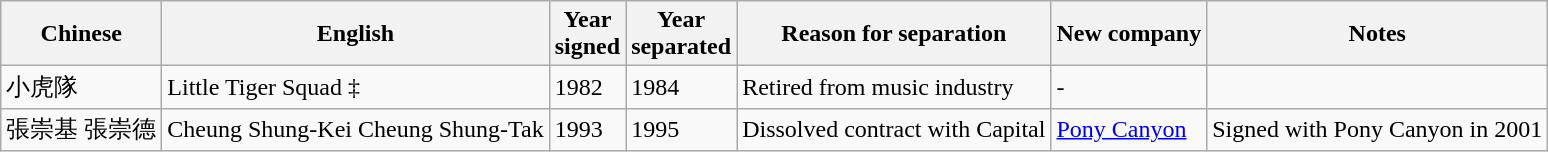<table class="wikitable + sortable" align ="center">
<tr>
<th>Chinese</th>
<th>English</th>
<th>Year<br>signed</th>
<th>Year<br>separated</th>
<th>Reason for separation</th>
<th>New company</th>
<th>Notes</th>
</tr>
<tr>
<td>小虎隊</td>
<td>Little Tiger Squad ‡</td>
<td>1982</td>
<td>1984</td>
<td>Retired from music industry</td>
<td>-</td>
<td></td>
</tr>
<tr>
<td>張崇基 張崇德</td>
<td>Cheung Shung-Kei Cheung Shung-Tak</td>
<td>1993</td>
<td>1995</td>
<td>Dissolved contract with Capital</td>
<td><a href='#'>Pony Canyon</a></td>
<td>Signed with Pony Canyon in 2001</td>
</tr>
</table>
